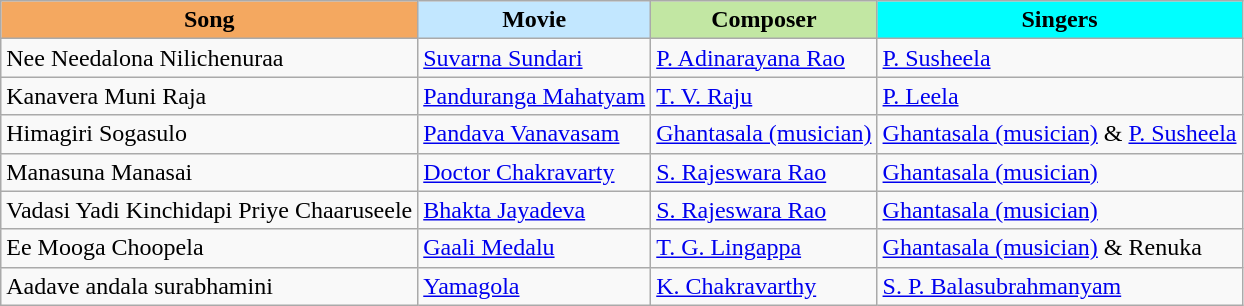<table class="wikitable sortable">
<tr>
<th style="background:#f4a860">Song</th>
<th style="background:#c2e7ff">Movie</th>
<th style="background:#c2e7a3">Composer</th>
<th style="background:#00ffff">Singers</th>
</tr>
<tr>
<td>Nee Needalona Nilichenuraa</td>
<td><a href='#'>Suvarna Sundari</a></td>
<td><a href='#'>P. Adinarayana Rao</a></td>
<td><a href='#'>P. Susheela</a></td>
</tr>
<tr>
<td>Kanavera Muni Raja</td>
<td><a href='#'>Panduranga Mahatyam</a></td>
<td><a href='#'>T. V. Raju</a></td>
<td><a href='#'>P. Leela</a></td>
</tr>
<tr>
<td>Himagiri Sogasulo </td>
<td><a href='#'>Pandava Vanavasam</a></td>
<td><a href='#'>Ghantasala (musician)</a></td>
<td><a href='#'>Ghantasala (musician)</a> & <a href='#'>P. Susheela</a></td>
</tr>
<tr>
<td>Manasuna Manasai</td>
<td><a href='#'>Doctor Chakravarty</a></td>
<td><a href='#'>S. Rajeswara Rao</a></td>
<td><a href='#'>Ghantasala (musician)</a></td>
</tr>
<tr>
<td>Vadasi Yadi Kinchidapi Priye Chaaruseele </td>
<td><a href='#'>Bhakta Jayadeva</a></td>
<td><a href='#'>S. Rajeswara Rao</a></td>
<td><a href='#'>Ghantasala (musician)</a></td>
</tr>
<tr>
<td>Ee Mooga Choopela</td>
<td><a href='#'>Gaali Medalu</a></td>
<td><a href='#'>T. G. Lingappa</a></td>
<td><a href='#'>Ghantasala (musician)</a> & Renuka</td>
</tr>
<tr>
<td>Aadave andala surabhamini</td>
<td><a href='#'>Yamagola</a></td>
<td><a href='#'>K. Chakravarthy</a></td>
<td><a href='#'>S. P. Balasubrahmanyam</a></td>
</tr>
</table>
